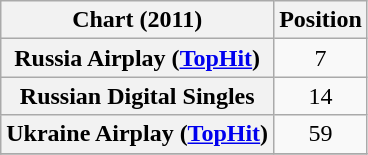<table class="wikitable plainrowheaders sortable" style="text-align:center">
<tr>
<th scope="col">Chart (2011)</th>
<th scope="col">Position</th>
</tr>
<tr>
<th scope="row">Russia Airplay (<a href='#'>TopHit</a>)</th>
<td style="text-align:center;">7</td>
</tr>
<tr>
<th scope="row">Russian Digital Singles</th>
<td style="text-align:center;">14</td>
</tr>
<tr>
<th scope="row">Ukraine Airplay (<a href='#'>TopHit</a>)</th>
<td style="text-align:center;">59</td>
</tr>
<tr>
</tr>
</table>
